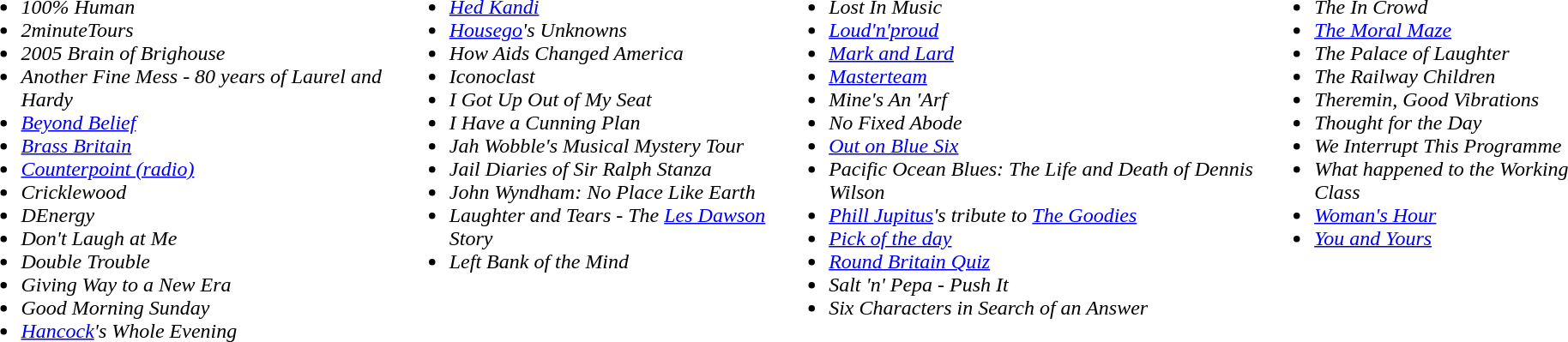<table>
<tr>
<td valign="top"><br><ul><li><em>100% Human</em></li><li><em>2minuteTours</em></li><li><em>2005 Brain of Brighouse</em></li><li><em>Another Fine Mess - 80 years of Laurel and Hardy</em></li><li><em><a href='#'>Beyond Belief</a></em></li><li><em><a href='#'>Brass Britain</a></em></li><li><em><a href='#'>Counterpoint (radio)</a></em></li><li><em>Cricklewood</em></li><li><em>DEnergy</em></li><li><em>Don't Laugh at Me</em></li><li><em>Double Trouble</em></li><li><em>Giving Way to a New Era</em></li><li><em>Good Morning Sunday</em></li><li><em><a href='#'>Hancock</a>'s Whole Evening</em></li></ul></td>
<td valign="top"><br><ul><li><em><a href='#'>Hed Kandi</a></em></li><li><em><a href='#'>Housego</a>'s Unknowns</em></li><li><em>How Aids Changed America</em></li><li><em>Iconoclast</em></li><li><em>I Got Up Out of My Seat</em></li><li><em>I Have a Cunning Plan</em></li><li><em>Jah Wobble's Musical Mystery Tour</em></li><li><em>Jail Diaries of Sir Ralph Stanza</em></li><li><em>John Wyndham: No Place Like Earth</em></li><li><em>Laughter and Tears - The <a href='#'>Les Dawson</a> Story</em></li><li><em>Left Bank of the Mind</em></li></ul></td>
<td valign="top"><br><ul><li><em>Lost In Music</em></li><li><em><a href='#'>Loud'n'proud</a></em></li><li><em><a href='#'>Mark and Lard</a></em></li><li><em><a href='#'>Masterteam</a></em></li><li><em>Mine's An 'Arf</em></li><li><em>No Fixed Abode</em></li><li><em><a href='#'>Out on Blue Six</a></em></li><li><em>Pacific Ocean Blues: The Life and Death of Dennis Wilson</em></li><li><em><a href='#'>Phill Jupitus</a>'s tribute to <a href='#'>The Goodies</a></em></li><li><em><a href='#'>Pick of the day</a></em></li><li><em><a href='#'>Round Britain Quiz</a></em></li><li><em>Salt 'n' Pepa - Push It</em></li><li><em>Six Characters in Search of an Answer</em></li></ul></td>
<td valign="top"><br><ul><li><em>The In Crowd</em></li><li><em><a href='#'>The Moral Maze</a></em></li><li><em>The Palace of Laughter</em></li><li><em>The Railway Children</em></li><li><em>Theremin, Good Vibrations</em></li><li><em>Thought for the Day</em></li><li><em>We Interrupt This Programme</em></li><li><em>What happened to the Working Class</em></li><li><em><a href='#'>Woman's Hour</a></em></li><li><em><a href='#'>You and Yours</a></em></li></ul></td>
</tr>
</table>
